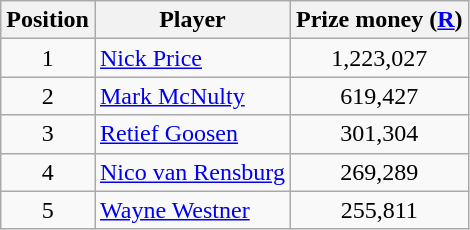<table class=wikitable>
<tr>
<th>Position</th>
<th>Player</th>
<th>Prize money (<a href='#'>R</a>)</th>
</tr>
<tr>
<td align=center>1</td>
<td> <a href='#'>Nick Price</a></td>
<td align=center>1,223,027</td>
</tr>
<tr>
<td align=center>2</td>
<td> <a href='#'>Mark McNulty</a></td>
<td align=center>619,427</td>
</tr>
<tr>
<td align=center>3</td>
<td> <a href='#'>Retief Goosen</a></td>
<td align=center>301,304</td>
</tr>
<tr>
<td align=center>4</td>
<td> <a href='#'>Nico van Rensburg</a></td>
<td align=center>269,289</td>
</tr>
<tr>
<td align=center>5</td>
<td> <a href='#'>Wayne Westner</a></td>
<td align=center>255,811</td>
</tr>
</table>
